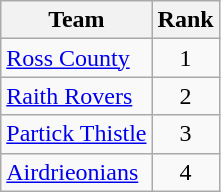<table class="wikitable" style="text-align: center;">
<tr>
<th>Team</th>
<th>Rank</th>
</tr>
<tr>
<td style="text-align: left;"><a href='#'>Ross County</a></td>
<td>1</td>
</tr>
<tr>
<td style="text-align: left;"><a href='#'>Raith Rovers</a></td>
<td>2</td>
</tr>
<tr>
<td style="text-align: left;"><a href='#'>Partick Thistle</a></td>
<td>3</td>
</tr>
<tr>
<td style="text-align: left;"><a href='#'>Airdrieonians</a></td>
<td>4</td>
</tr>
</table>
